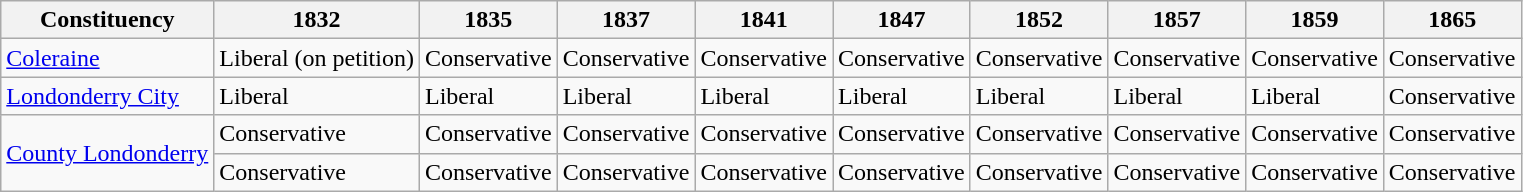<table class=wikitable sortable>
<tr>
<th>Constituency</th>
<th>1832</th>
<th>1835</th>
<th>1837</th>
<th>1841</th>
<th>1847</th>
<th>1852</th>
<th>1857</th>
<th>1859</th>
<th>1865</th>
</tr>
<tr>
<td><a href='#'>Coleraine</a></td>
<td bgcolor=>Liberal (on petition)</td>
<td bgcolor=>Conservative</td>
<td bgcolor=>Conservative</td>
<td bgcolor=>Conservative</td>
<td bgcolor=>Conservative</td>
<td bgcolor=>Conservative</td>
<td bgcolor=>Conservative</td>
<td bgcolor=>Conservative</td>
<td bgcolor=>Conservative</td>
</tr>
<tr>
<td><a href='#'>Londonderry City</a></td>
<td bgcolor=>Liberal</td>
<td bgcolor=>Liberal</td>
<td bgcolor=>Liberal</td>
<td bgcolor=>Liberal</td>
<td bgcolor=>Liberal</td>
<td bgcolor=>Liberal</td>
<td bgcolor=>Liberal</td>
<td bgcolor=>Liberal</td>
<td bgcolor=>Conservative</td>
</tr>
<tr>
<td rowspan=2><a href='#'>County Londonderry</a></td>
<td bgcolor=>Conservative</td>
<td bgcolor=>Conservative</td>
<td bgcolor=>Conservative</td>
<td bgcolor=>Conservative</td>
<td bgcolor=>Conservative</td>
<td bgcolor=>Conservative</td>
<td bgcolor=>Conservative</td>
<td bgcolor=>Conservative</td>
<td bgcolor=>Conservative</td>
</tr>
<tr>
<td bgcolor=>Conservative</td>
<td bgcolor=>Conservative</td>
<td bgcolor=>Conservative</td>
<td bgcolor=>Conservative</td>
<td bgcolor=>Conservative</td>
<td bgcolor=>Conservative</td>
<td bgcolor=>Conservative</td>
<td bgcolor=>Conservative</td>
<td bgcolor=>Conservative</td>
</tr>
</table>
